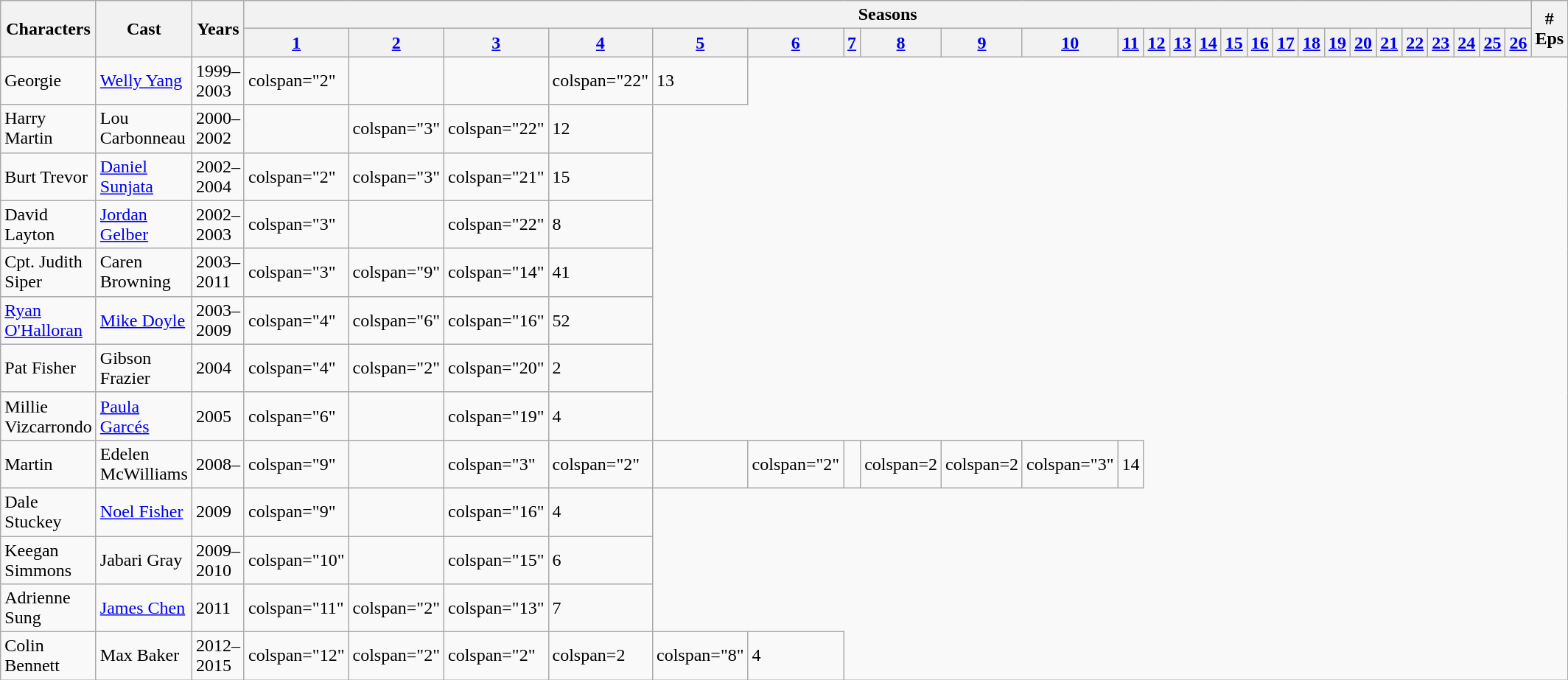<table class="wikitable">
<tr>
<th rowspan="2">Characters</th>
<th rowspan="2">Cast</th>
<th rowspan="2">Years</th>
<th colspan="26">Seasons</th>
<th rowspan="2"># Eps</th>
</tr>
<tr>
<th><a href='#'>1</a></th>
<th><a href='#'>2</a></th>
<th><a href='#'>3</a></th>
<th><a href='#'>4</a></th>
<th><a href='#'>5</a></th>
<th><a href='#'>6</a></th>
<th><a href='#'>7</a></th>
<th><a href='#'>8</a></th>
<th><a href='#'>9</a></th>
<th><a href='#'>10</a></th>
<th><a href='#'>11</a></th>
<th><a href='#'>12</a></th>
<th><a href='#'>13</a></th>
<th><a href='#'>14</a></th>
<th><a href='#'>15</a></th>
<th><a href='#'>16</a></th>
<th><a href='#'>17</a></th>
<th><a href='#'>18</a></th>
<th><a href='#'>19</a></th>
<th><a href='#'>20</a></th>
<th><a href='#'>21</a></th>
<th><a href='#'>22</a></th>
<th><a href='#'>23</a></th>
<th><a href='#'>24</a></th>
<th><a href='#'>25</a></th>
<th><a href='#'>26</a></th>
</tr>
<tr>
<td>Georgie</td>
<td><a href='#'>Welly Yang</a></td>
<td>1999–2003</td>
<td>colspan="2" </td>
<td></td>
<td></td>
<td>colspan="22" </td>
<td>13</td>
</tr>
<tr>
<td>Harry Martin</td>
<td>Lou Carbonneau</td>
<td>2000–2002</td>
<td></td>
<td>colspan="3" </td>
<td>colspan="22" </td>
<td>12</td>
</tr>
<tr>
<td>Burt Trevor</td>
<td><a href='#'>Daniel Sunjata</a></td>
<td>2002–2004</td>
<td>colspan="2" </td>
<td>colspan="3" </td>
<td>colspan="21" </td>
<td>15</td>
</tr>
<tr>
<td>David Layton</td>
<td><a href='#'>Jordan Gelber</a></td>
<td>2002–2003</td>
<td>colspan="3" </td>
<td></td>
<td>colspan="22" </td>
<td>8</td>
</tr>
<tr>
<td>Cpt. Judith Siper</td>
<td>Caren Browning</td>
<td>2003–2011</td>
<td>colspan="3" </td>
<td>colspan="9" </td>
<td>colspan="14" </td>
<td>41</td>
</tr>
<tr>
<td><a href='#'>Ryan O'Halloran</a></td>
<td><a href='#'>Mike Doyle</a></td>
<td>2003–2009</td>
<td>colspan="4" </td>
<td>colspan="6" </td>
<td>colspan="16" </td>
<td>52</td>
</tr>
<tr>
<td>Pat Fisher</td>
<td>Gibson Frazier</td>
<td>2004</td>
<td>colspan="4" </td>
<td>colspan="2" </td>
<td>colspan="20" </td>
<td>2</td>
</tr>
<tr>
<td>Millie Vizcarrondo</td>
<td><a href='#'>Paula Garcés</a></td>
<td>2005</td>
<td>colspan="6" </td>
<td></td>
<td>colspan="19" </td>
<td>4</td>
</tr>
<tr>
<td>Martin</td>
<td>Edelen McWilliams</td>
<td>2008–</td>
<td>colspan="9" </td>
<td></td>
<td>colspan="3" </td>
<td>colspan="2" </td>
<td></td>
<td>colspan="2" </td>
<td></td>
<td>colspan=2 </td>
<td>colspan=2 </td>
<td>colspan="3" </td>
<td>14</td>
</tr>
<tr>
<td>Dale Stuckey</td>
<td><a href='#'>Noel Fisher</a></td>
<td>2009</td>
<td>colspan="9" </td>
<td></td>
<td>colspan="16" </td>
<td>4</td>
</tr>
<tr>
<td>Keegan Simmons</td>
<td>Jabari Gray</td>
<td>2009–2010</td>
<td>colspan="10" </td>
<td></td>
<td>colspan="15" </td>
<td>6</td>
</tr>
<tr>
<td>Adrienne Sung</td>
<td><a href='#'>James Chen</a></td>
<td>2011</td>
<td>colspan="11" </td>
<td>colspan="2" </td>
<td>colspan="13" </td>
<td>7</td>
</tr>
<tr>
<td>Colin Bennett</td>
<td>Max Baker</td>
<td>2012–2015</td>
<td>colspan="12" </td>
<td>colspan="2" </td>
<td>colspan="2" </td>
<td>colspan=2 </td>
<td>colspan="8" </td>
<td>4</td>
</tr>
</table>
